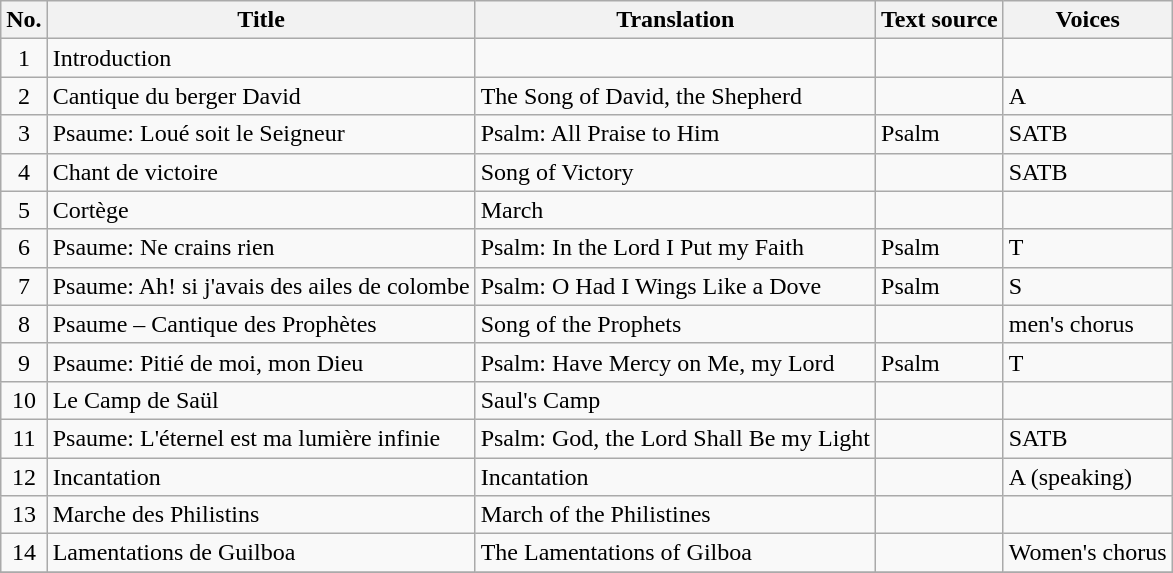<table class="wikitable plainrowheaders">
<tr>
<th scope="col">No.</th>
<th scope="col">Title</th>
<th scope="col">Translation</th>
<th scope="col">Text source</th>
<th scope="col">Voices<br></th>
</tr>
<tr id = 1>
<td style="text-align: center;">1</td>
<td>Introduction</td>
<td></td>
<td></td>
<td></td>
</tr>
<tr id = 2>
<td style="text-align: center;">2</td>
<td>Cantique du berger David</td>
<td>The Song of David, the Shepherd</td>
<td></td>
<td>A</td>
</tr>
<tr id = 3>
<td style="text-align: center;">3</td>
<td>Psaume: Loué soit le Seigneur</td>
<td>Psalm: All Praise to Him</td>
<td>Psalm</td>
<td>SATB</td>
</tr>
<tr id = 4>
<td style="text-align: center;">4</td>
<td>Chant de victoire</td>
<td>Song of Victory</td>
<td></td>
<td>SATB</td>
</tr>
<tr id = 5>
<td style="text-align: center;">5</td>
<td>Cortège</td>
<td>March</td>
<td></td>
<td></td>
</tr>
<tr id = 6>
<td style="text-align: center;">6</td>
<td>Psaume: Ne crains rien</td>
<td>Psalm: In the Lord I Put my Faith</td>
<td>Psalm</td>
<td>T</td>
</tr>
<tr id = 7>
<td style="text-align: center;">7</td>
<td>Psaume: Ah! si j'avais des ailes de colombe</td>
<td>Psalm: O Had I Wings Like a Dove</td>
<td>Psalm</td>
<td>S</td>
</tr>
<tr id = 8>
<td style="text-align: center;">8</td>
<td>Psaume – Cantique des Prophètes</td>
<td>Song of the Prophets</td>
<td></td>
<td>men's chorus</td>
</tr>
<tr id = 9>
<td style="text-align: center;">9</td>
<td>Psaume: Pitié de moi, mon Dieu</td>
<td>Psalm: Have Mercy on Me, my Lord</td>
<td>Psalm</td>
<td>T</td>
</tr>
<tr id = 10>
<td style="text-align: center;">10</td>
<td>Le Camp de Saül</td>
<td>Saul's Camp</td>
<td></td>
<td></td>
</tr>
<tr id = 11>
<td style="text-align: center;">11</td>
<td>Psaume: L'éternel est ma lumière infinie</td>
<td>Psalm: God, the Lord Shall Be my Light</td>
<td></td>
<td>SATB</td>
</tr>
<tr id = 12>
<td style="text-align: center;">12</td>
<td>Incantation</td>
<td>Incantation</td>
<td></td>
<td>A (speaking)</td>
</tr>
<tr id = 13>
<td style="text-align: center;">13</td>
<td>Marche des Philistins</td>
<td>March of the Philistines</td>
<td></td>
<td></td>
</tr>
<tr id = 14>
<td style="text-align: center;">14</td>
<td>Lamentations de Guilboa</td>
<td>The Lamentations of Gilboa</td>
<td></td>
<td>Women's chorus</td>
</tr>
<tr>
</tr>
</table>
